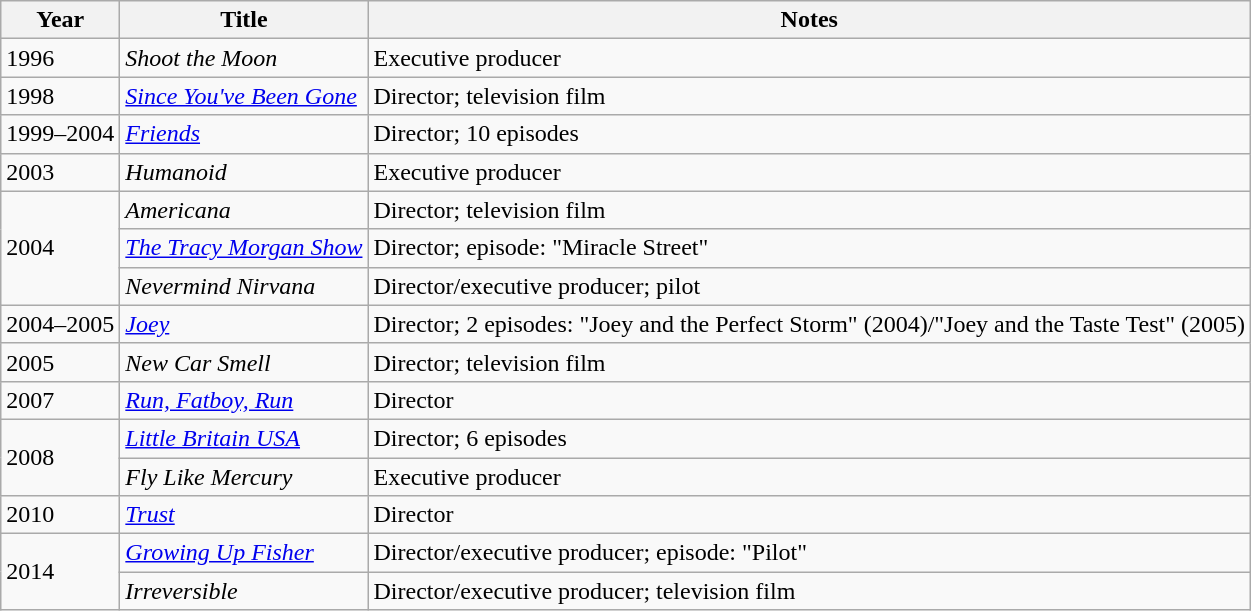<table class="wikitable sortable">
<tr>
<th>Year</th>
<th>Title</th>
<th>Notes</th>
</tr>
<tr>
<td>1996</td>
<td><em>Shoot the Moon</em></td>
<td>Executive producer</td>
</tr>
<tr>
<td>1998</td>
<td><em><a href='#'>Since You've Been Gone</a></em></td>
<td>Director; television film</td>
</tr>
<tr>
<td>1999–2004</td>
<td><em><a href='#'>Friends</a></em></td>
<td>Director; 10 episodes</td>
</tr>
<tr>
<td>2003</td>
<td><em>Humanoid</em></td>
<td>Executive producer</td>
</tr>
<tr>
<td rowspan="3">2004</td>
<td><em>Americana</em></td>
<td>Director; television film</td>
</tr>
<tr>
<td><em><a href='#'>The Tracy Morgan Show</a></em></td>
<td>Director; episode: "Miracle Street"</td>
</tr>
<tr>
<td><em>Nevermind Nirvana</em></td>
<td>Director/executive producer; pilot</td>
</tr>
<tr>
<td>2004–2005</td>
<td><em><a href='#'>Joey</a></em></td>
<td>Director; 2 episodes: "Joey and the Perfect Storm" (2004)/"Joey and the Taste Test" (2005)</td>
</tr>
<tr>
<td>2005</td>
<td><em>New Car Smell</em></td>
<td>Director; television film</td>
</tr>
<tr>
<td>2007</td>
<td><em><a href='#'>Run, Fatboy, Run</a></em></td>
<td>Director</td>
</tr>
<tr>
<td rowspan="2">2008</td>
<td><em><a href='#'>Little Britain USA</a></em></td>
<td>Director; 6 episodes</td>
</tr>
<tr>
<td><em>Fly Like Mercury</em></td>
<td>Executive producer</td>
</tr>
<tr>
<td>2010</td>
<td><em><a href='#'>Trust</a></em></td>
<td>Director</td>
</tr>
<tr>
<td rowspan="2">2014</td>
<td><em><a href='#'>Growing Up Fisher</a></em></td>
<td>Director/executive producer; episode: "Pilot"</td>
</tr>
<tr>
<td><em>Irreversible</em></td>
<td>Director/executive producer; television film</td>
</tr>
</table>
